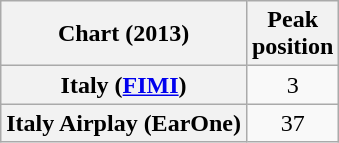<table class="wikitable plainrowheaders">
<tr>
<th>Chart (2013)</th>
<th>Peak<br>position</th>
</tr>
<tr>
<th scope="row">Italy (<a href='#'>FIMI</a>)</th>
<td style="text-align:center;">3</td>
</tr>
<tr>
<th scope="row">Italy Airplay (EarOne)</th>
<td style="text-align:center;">37</td>
</tr>
</table>
